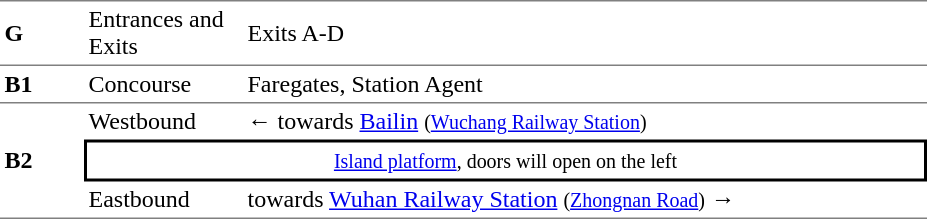<table table border=0 cellspacing=0 cellpadding=3>
<tr>
<td style="border-top:solid 1px gray;border-bottom:solid 0px gray;" width=50><strong>G</strong></td>
<td style="border-top:solid 1px gray;border-bottom:solid 0px gray;" width=100>Entrances and Exits</td>
<td style="border-top:solid 1px gray;border-bottom:solid 0px gray;" width=450>Exits A-D</td>
</tr>
<tr>
<td style="border-top:solid 1px gray;border-bottom:solid 0px gray;" width=50><strong>B1</strong></td>
<td style="border-top:solid 1px gray;border-bottom:solid 0px gray;" width=100>Concourse</td>
<td style="border-top:solid 1px gray;border-bottom:solid 0px gray;" width=450>Faregates, Station Agent</td>
</tr>
<tr>
<td style="border-top:solid 1px gray;border-bottom:solid 1px gray;" rowspan=3><strong>B2</strong></td>
<td style="border-top:solid 1px gray;border-bottom:solid 0px gray;">Westbound</td>
<td style="border-top:solid 1px gray;border-bottom:solid 0px gray;">←  towards <a href='#'>Bailin</a> <small>(<a href='#'>Wuchang Railway Station</a>)</small></td>
</tr>
<tr>
<td style="border-right:solid 2px black;border-left:solid 2px black;border-top:solid 2px black;border-bottom:solid 2px black;text-align:center;" colspan=2><small><a href='#'>Island platform</a>, doors will open on the left</small></td>
</tr>
<tr>
<td style="border-bottom:solid 1px gray;">Eastbound</td>
<td style="border-bottom:solid 1px gray;"> towards <a href='#'>Wuhan Railway Station</a> <small>(<a href='#'>Zhongnan Road</a>)</small> →</td>
</tr>
</table>
